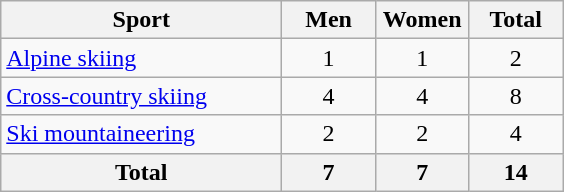<table class="wikitable sortable" style="text-align:center;">
<tr>
<th width=180>Sport</th>
<th width=55>Men</th>
<th width=55>Women</th>
<th width=55>Total</th>
</tr>
<tr>
<td align=left><a href='#'>Alpine skiing</a></td>
<td>1</td>
<td>1</td>
<td>2</td>
</tr>
<tr>
<td align=left><a href='#'>Cross-country skiing</a></td>
<td>4</td>
<td>4</td>
<td>8</td>
</tr>
<tr>
<td align=left><a href='#'>Ski mountaineering</a></td>
<td>2</td>
<td>2</td>
<td>4</td>
</tr>
<tr>
<th>Total</th>
<th>7</th>
<th>7</th>
<th>14</th>
</tr>
</table>
